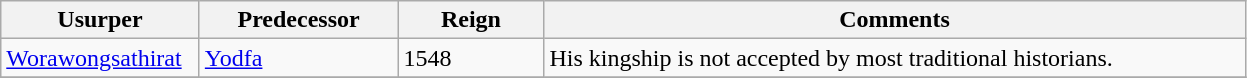<table class="wikitable">
<tr>
<th width="125">Usurper</th>
<th width="125">Predecessor</th>
<th width="90">Reign</th>
<th width="460">Comments</th>
</tr>
<tr>
<td><a href='#'>Worawongsathirat</a></td>
<td><a href='#'>Yodfa</a></td>
<td>1548</td>
<td>His kingship is not accepted by most traditional historians.</td>
</tr>
<tr>
</tr>
</table>
